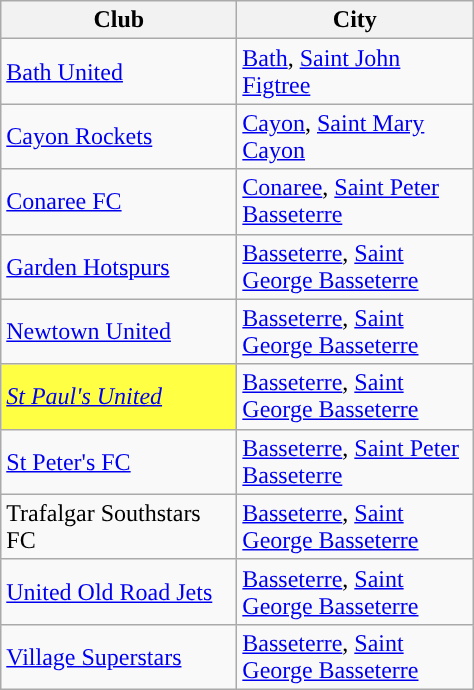<table class="wikitable">
<tr>
<th width="150px">Club</th>
<th width="150px">City</th>
</tr>
<tr>
<td><a href='#'>Bath United</a></td>
<td><a href='#'>Bath</a>, <a href='#'>Saint John Figtree</a></td>
</tr>
<tr>
<td><a href='#'>Cayon Rockets</a></td>
<td><a href='#'>Cayon</a>, <a href='#'>Saint Mary Cayon</a></td>
</tr>
<tr>
<td><a href='#'>Conaree FC</a></td>
<td><a href='#'>Conaree</a>, <a href='#'>Saint Peter Basseterre</a></td>
</tr>
<tr>
<td><a href='#'>Garden Hotspurs</a></td>
<td><a href='#'>Basseterre</a>, <a href='#'>Saint George Basseterre</a></td>
</tr>
<tr>
<td><a href='#'>Newtown United</a></td>
<td><a href='#'>Basseterre</a>, <a href='#'>Saint George Basseterre</a></td>
</tr>
<tr>
<td style="background:#FFFF44"><em><a href='#'>St Paul's United</a></em></td>
<td><a href='#'>Basseterre</a>, <a href='#'>Saint George Basseterre</a></td>
</tr>
<tr>
<td><a href='#'>St Peter's FC</a></td>
<td><a href='#'>Basseterre</a>, <a href='#'>Saint Peter Basseterre</a></td>
</tr>
<tr>
<td>Trafalgar Southstars FC</td>
<td><a href='#'>Basseterre</a>, <a href='#'>Saint George Basseterre</a></td>
</tr>
<tr>
<td><a href='#'>United Old Road Jets</a></td>
<td><a href='#'>Basseterre</a>, <a href='#'>Saint George Basseterre</a></td>
</tr>
<tr>
<td><a href='#'>Village Superstars</a></td>
<td><a href='#'>Basseterre</a>, <a href='#'>Saint George Basseterre</a></td>
</tr>
</table>
